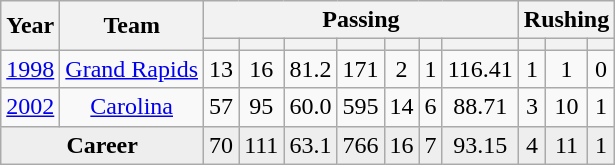<table class="wikitable sortable" style="text-align:center">
<tr>
<th rowspan=2>Year</th>
<th rowspan=2>Team</th>
<th colspan=7>Passing</th>
<th colspan=3>Rushing</th>
</tr>
<tr>
<th></th>
<th></th>
<th></th>
<th></th>
<th></th>
<th></th>
<th></th>
<th></th>
<th></th>
<th></th>
</tr>
<tr>
<td><a href='#'>1998</a></td>
<td><a href='#'>Grand Rapids</a></td>
<td>13</td>
<td>16</td>
<td>81.2</td>
<td>171</td>
<td>2</td>
<td>1</td>
<td>116.41</td>
<td>1</td>
<td>1</td>
<td>0</td>
</tr>
<tr>
<td><a href='#'>2002</a></td>
<td><a href='#'>Carolina</a></td>
<td>57</td>
<td>95</td>
<td>60.0</td>
<td>595</td>
<td>14</td>
<td>6</td>
<td>88.71</td>
<td>3</td>
<td>10</td>
<td>1</td>
</tr>
<tr class="sortbottom" style="background:#eee;">
<td colspan=2><strong>Career</strong></td>
<td>70</td>
<td>111</td>
<td>63.1</td>
<td>766</td>
<td>16</td>
<td>7</td>
<td>93.15</td>
<td>4</td>
<td>11</td>
<td>1</td>
</tr>
</table>
